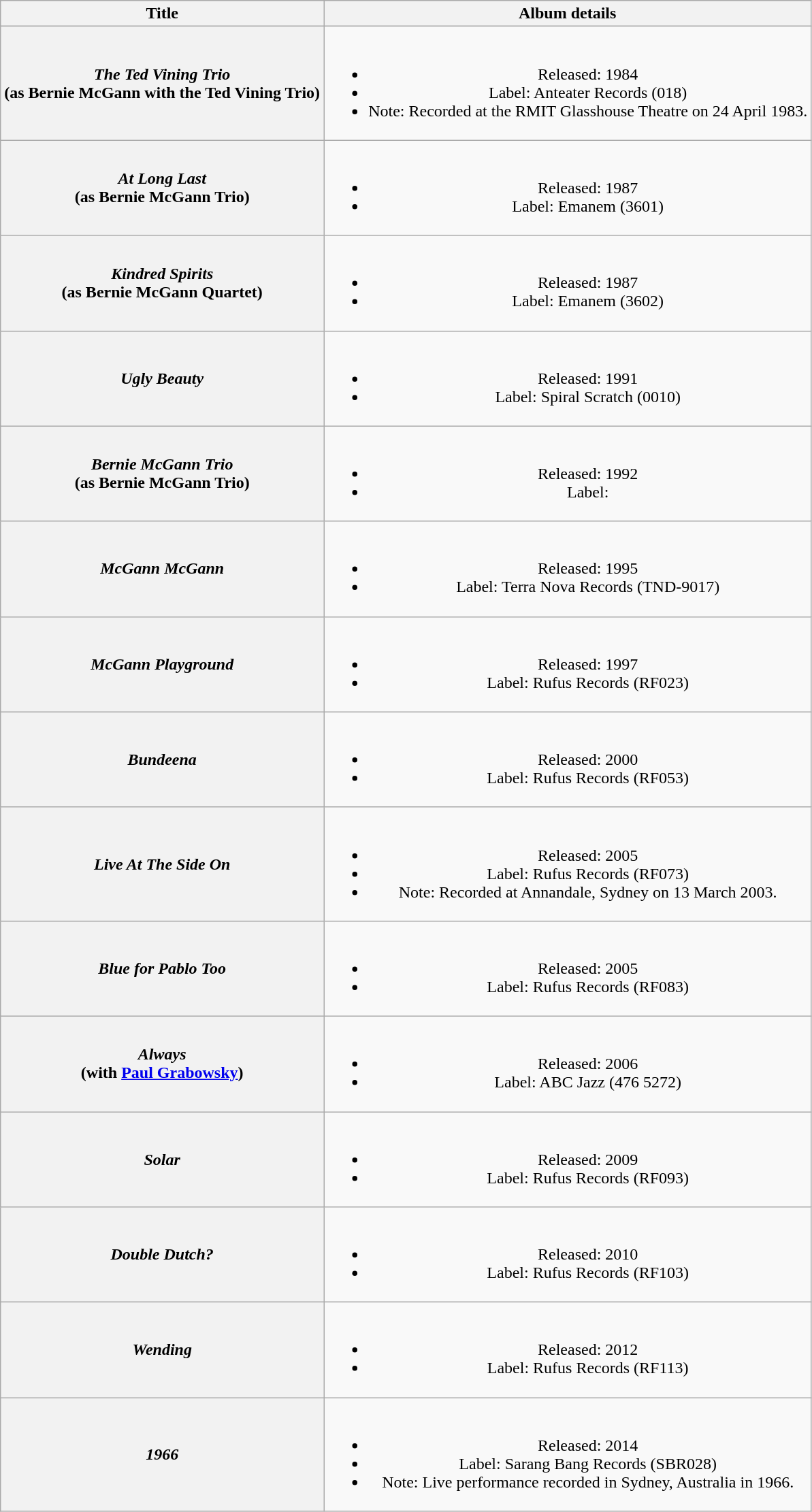<table class="wikitable plainrowheaders" style="text-align:center;">
<tr>
<th>Title</th>
<th>Album details</th>
</tr>
<tr>
<th scope="row"><em>The Ted Vining Trio</em> <br> (as Bernie McGann with the Ted Vining Trio)</th>
<td><br><ul><li>Released: 1984</li><li>Label: Anteater Records (018)</li><li>Note: Recorded at the RMIT Glasshouse Theatre on 24 April 1983.</li></ul></td>
</tr>
<tr>
<th scope="row"><em>At Long Last</em> <br> (as Bernie McGann Trio)</th>
<td><br><ul><li>Released: 1987</li><li>Label: Emanem (3601)</li></ul></td>
</tr>
<tr>
<th scope="row"><em>Kindred Spirits</em> <br> (as Bernie McGann Quartet)</th>
<td><br><ul><li>Released: 1987</li><li>Label: Emanem (3602)</li></ul></td>
</tr>
<tr>
<th scope="row"><em>Ugly Beauty</em></th>
<td><br><ul><li>Released: 1991</li><li>Label: Spiral Scratch (0010)</li></ul></td>
</tr>
<tr>
<th scope="row"><em>Bernie McGann Trio</em> <br> (as Bernie McGann Trio)</th>
<td><br><ul><li>Released: 1992</li><li>Label:</li></ul></td>
</tr>
<tr>
<th scope="row"><em>McGann McGann</em></th>
<td><br><ul><li>Released: 1995</li><li>Label: Terra Nova Records (TND-9017)</li></ul></td>
</tr>
<tr>
<th scope="row"><em>McGann Playground</em></th>
<td><br><ul><li>Released: 1997</li><li>Label: Rufus Records (RF023)</li></ul></td>
</tr>
<tr>
<th scope="row"><em>Bundeena</em></th>
<td><br><ul><li>Released: 2000</li><li>Label: Rufus Records (RF053)</li></ul></td>
</tr>
<tr>
<th scope="row"><em>Live At The Side On</em></th>
<td><br><ul><li>Released: 2005</li><li>Label: Rufus Records (RF073)</li><li>Note: Recorded at Annandale, Sydney on 13 March 2003.</li></ul></td>
</tr>
<tr>
<th scope="row"><em>Blue for Pablo Too</em></th>
<td><br><ul><li>Released: 2005</li><li>Label: Rufus Records (RF083)</li></ul></td>
</tr>
<tr>
<th scope="row"><em>Always</em> <br> (with <a href='#'>Paul Grabowsky</a>)</th>
<td><br><ul><li>Released: 2006</li><li>Label: ABC Jazz (476 5272)</li></ul></td>
</tr>
<tr>
<th scope="row"><em>Solar</em></th>
<td><br><ul><li>Released: 2009</li><li>Label: Rufus Records (RF093)</li></ul></td>
</tr>
<tr>
<th scope="row"><em>Double Dutch?</em></th>
<td><br><ul><li>Released: 2010</li><li>Label: Rufus Records (RF103)</li></ul></td>
</tr>
<tr>
<th scope="row"><em>Wending</em></th>
<td><br><ul><li>Released: 2012</li><li>Label: Rufus Records (RF113)</li></ul></td>
</tr>
<tr>
<th scope="row"><em>1966</em></th>
<td><br><ul><li>Released: 2014</li><li>Label: Sarang Bang Records (SBR028)</li><li>Note: Live performance recorded in Sydney, Australia in 1966.</li></ul></td>
</tr>
</table>
